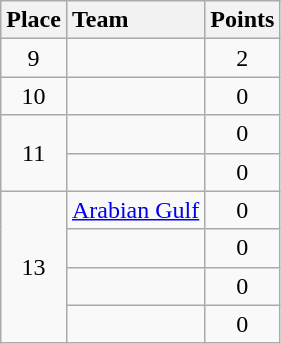<table class="wikitable" style="text-align:center; padding-bottom:0;">
<tr>
<th>Place</th>
<th style="text-align:left;">Team</th>
<th>Points</th>
</tr>
<tr>
<td>9</td>
<td align=left></td>
<td>2</td>
</tr>
<tr>
<td>10</td>
<td align=left></td>
<td>0</td>
</tr>
<tr>
<td rowspan=2>11</td>
<td align=left></td>
<td>0</td>
</tr>
<tr>
<td align=left></td>
<td>0</td>
</tr>
<tr>
<td rowspan=4>13</td>
<td align=left> <a href='#'>Arabian Gulf</a></td>
<td>0</td>
</tr>
<tr>
<td align=left></td>
<td>0</td>
</tr>
<tr>
<td align=left></td>
<td>0</td>
</tr>
<tr>
<td align=left></td>
<td>0</td>
</tr>
</table>
